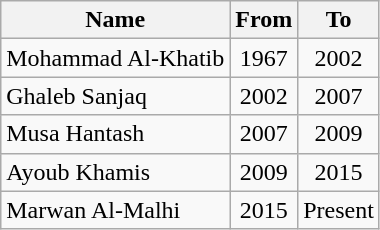<table class="wikitable">
<tr>
<th>Name</th>
<th>From</th>
<th>To</th>
</tr>
<tr>
<td align=left> Mohammad Al-Khatib</td>
<td align=center>1967</td>
<td align=center>2002</td>
</tr>
<tr>
<td align=left> Ghaleb Sanjaq</td>
<td align=center>2002</td>
<td align=center>2007</td>
</tr>
<tr>
<td align=Left> Musa Hantash</td>
<td align=center>2007</td>
<td align=center>2009</td>
</tr>
<tr>
<td align=Left> Ayoub Khamis</td>
<td align=center>2009</td>
<td align=center>2015</td>
</tr>
<tr>
<td align=left> Marwan Al-Malhi</td>
<td align=center>2015</td>
<td align=center>Present</td>
</tr>
</table>
